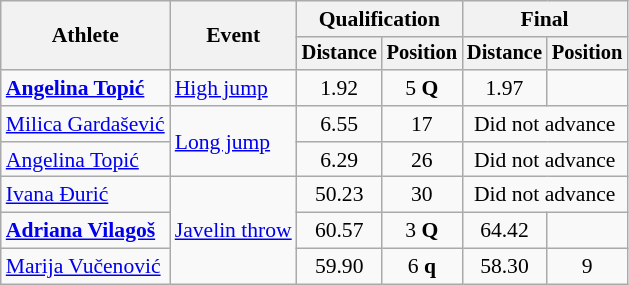<table class=wikitable style=font-size:90%>
<tr>
<th rowspan=2>Athlete</th>
<th rowspan=2>Event</th>
<th colspan=2>Qualification</th>
<th colspan=2>Final</th>
</tr>
<tr style=font-size:95%>
<th>Distance</th>
<th>Position</th>
<th>Distance</th>
<th>Position</th>
</tr>
<tr align=center>
<td align=left><strong><a href='#'>Angelina Topić</a></strong></td>
<td align=left><a href='#'>High jump</a></td>
<td>1.92</td>
<td>5 <strong>Q</strong></td>
<td>1.97</td>
<td></td>
</tr>
<tr align=center>
<td align=left><a href='#'>Milica Gardašević</a></td>
<td align=left rowspan=2><a href='#'>Long jump</a></td>
<td>6.55</td>
<td>17</td>
<td colspan=2>Did not advance</td>
</tr>
<tr align=center>
<td align=left><a href='#'>Angelina Topić</a></td>
<td>6.29</td>
<td>26</td>
<td colspan=2>Did not advance</td>
</tr>
<tr align=center>
<td align=left><a href='#'>Ivana Đurić</a></td>
<td align=left rowspan=3><a href='#'>Javelin throw</a></td>
<td>50.23</td>
<td>30</td>
<td colspan=2>Did not advance</td>
</tr>
<tr align=center>
<td align=left><strong><a href='#'>Adriana Vilagoš</a></strong></td>
<td>60.57</td>
<td>3 <strong>Q</strong></td>
<td>64.42 </td>
<td></td>
</tr>
<tr align=center>
<td align=left><a href='#'>Marija Vučenović</a></td>
<td>59.90 </td>
<td>6 <strong>q</strong></td>
<td>58.30</td>
<td>9</td>
</tr>
</table>
